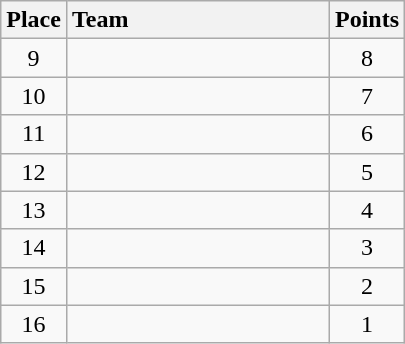<table class="wikitable" style="text-align:center; padding-bottom:0;">
<tr>
<th>Place</th>
<th style="width:10.5em; text-align:left;">Team</th>
<th>Points</th>
</tr>
<tr>
<td>9</td>
<td align=left></td>
<td>8</td>
</tr>
<tr>
<td>10</td>
<td align=left></td>
<td>7</td>
</tr>
<tr>
<td>11</td>
<td align=left></td>
<td>6</td>
</tr>
<tr>
<td>12</td>
<td align=left></td>
<td>5</td>
</tr>
<tr>
<td>13</td>
<td align=left></td>
<td>4</td>
</tr>
<tr>
<td>14</td>
<td align=left></td>
<td>3</td>
</tr>
<tr>
<td>15</td>
<td align=left></td>
<td>2</td>
</tr>
<tr>
<td>16</td>
<td align=left></td>
<td>1</td>
</tr>
</table>
